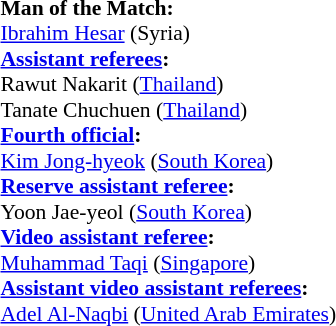<table style="width:100%; font-size:90%;">
<tr>
<td><br><strong>Man of the Match:</strong>
<br><a href='#'>Ibrahim Hesar</a> (Syria)<br><strong><a href='#'>Assistant referees</a>:</strong>
<br>Rawut Nakarit (<a href='#'>Thailand</a>)
<br>Tanate Chuchuen (<a href='#'>Thailand</a>)
<br><strong><a href='#'>Fourth official</a>:</strong>
<br><a href='#'>Kim Jong-hyeok</a> (<a href='#'>South Korea</a>)
<br><strong><a href='#'>Reserve assistant referee</a>:</strong>
<br>Yoon Jae-yeol (<a href='#'>South Korea</a>)
<br><strong><a href='#'>Video assistant referee</a>:</strong>
<br><a href='#'>Muhammad Taqi</a> (<a href='#'>Singapore</a>)
<br><strong><a href='#'>Assistant video assistant referees</a>:</strong>
<br><a href='#'>Adel Al-Naqbi</a> (<a href='#'>United Arab Emirates</a>)</td>
</tr>
</table>
